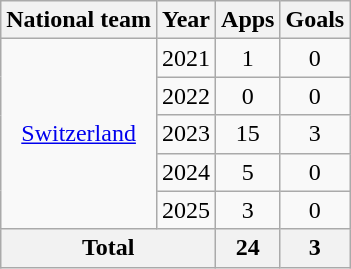<table class="wikitable" style="text-align:center">
<tr>
<th>National team</th>
<th>Year</th>
<th>Apps</th>
<th>Goals</th>
</tr>
<tr>
<td rowspan="5"><a href='#'>Switzerland</a></td>
<td>2021</td>
<td>1</td>
<td>0</td>
</tr>
<tr>
<td>2022</td>
<td>0</td>
<td>0</td>
</tr>
<tr>
<td>2023</td>
<td>15</td>
<td>3</td>
</tr>
<tr>
<td>2024</td>
<td>5</td>
<td>0</td>
</tr>
<tr>
<td>2025</td>
<td>3</td>
<td>0</td>
</tr>
<tr>
<th colspan="2">Total</th>
<th>24</th>
<th>3</th>
</tr>
</table>
